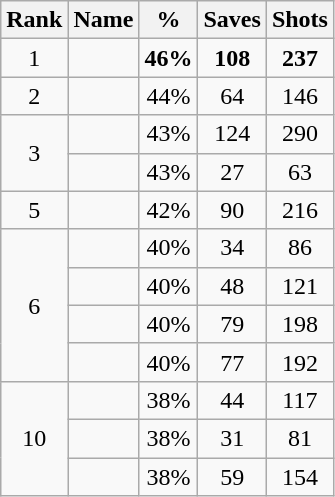<table class="wikitable sortable" style="text-align: center;">
<tr>
<th>Rank</th>
<th>Name</th>
<th>%</th>
<th>Saves</th>
<th>Shots</th>
</tr>
<tr>
<td>1</td>
<td align="left"></td>
<td><strong>46%</strong></td>
<td><strong>108</strong></td>
<td><strong>237</strong></td>
</tr>
<tr>
<td>2</td>
<td align="left"></td>
<td>44%</td>
<td>64</td>
<td>146</td>
</tr>
<tr>
<td rowspan=2>3</td>
<td align="left"></td>
<td>43%</td>
<td>124</td>
<td>290</td>
</tr>
<tr>
<td align="left"></td>
<td>43%</td>
<td>27</td>
<td>63</td>
</tr>
<tr>
<td>5</td>
<td align="left"></td>
<td>42%</td>
<td>90</td>
<td>216</td>
</tr>
<tr>
<td rowspan=4>6</td>
<td align="left"></td>
<td>40%</td>
<td>34</td>
<td>86</td>
</tr>
<tr>
<td align="left"></td>
<td>40%</td>
<td>48</td>
<td>121</td>
</tr>
<tr>
<td align="left"></td>
<td>40%</td>
<td>79</td>
<td>198</td>
</tr>
<tr>
<td align="left"></td>
<td>40%</td>
<td>77</td>
<td>192</td>
</tr>
<tr>
<td rowspan=3>10</td>
<td align="left"></td>
<td>38%</td>
<td>44</td>
<td>117</td>
</tr>
<tr>
<td align="left"></td>
<td>38%</td>
<td>31</td>
<td>81</td>
</tr>
<tr>
<td align="left"></td>
<td>38%</td>
<td>59</td>
<td>154</td>
</tr>
</table>
